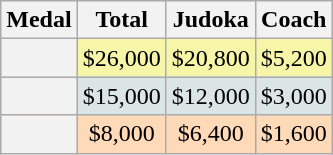<table class=wikitable style="text-align:center;">
<tr>
<th>Medal</th>
<th>Total</th>
<th>Judoka</th>
<th>Coach</th>
</tr>
<tr bgcolor=F7F6A8>
<th></th>
<td>$26,000</td>
<td>$20,800</td>
<td>$5,200</td>
</tr>
<tr bgcolor=DCE5E5>
<th></th>
<td>$15,000</td>
<td>$12,000</td>
<td>$3,000</td>
</tr>
<tr bgcolor=FFDAB9>
<th></th>
<td>$8,000</td>
<td>$6,400</td>
<td>$1,600</td>
</tr>
</table>
